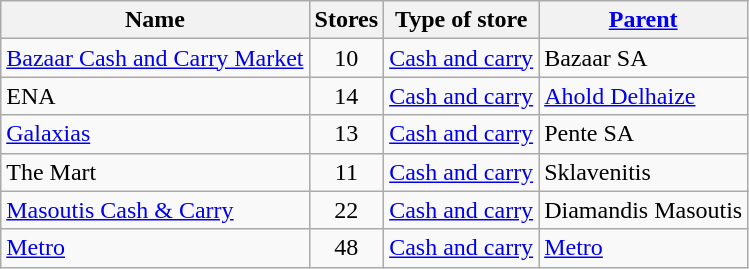<table class="wikitable sortable">
<tr>
<th>Name</th>
<th>Stores</th>
<th>Type of store</th>
<th><a href='#'>Parent</a></th>
</tr>
<tr>
<td><a href='#'>Bazaar Cash and Carry Market</a></td>
<td align="center">10</td>
<td><a href='#'>Cash and carry</a></td>
<td>Bazaar SA</td>
</tr>
<tr>
<td>ENA</td>
<td align="center">14</td>
<td><a href='#'>Cash and carry</a></td>
<td><a href='#'>Ahold Delhaize</a></td>
</tr>
<tr>
<td><a href='#'>Galaxias</a></td>
<td align="center">13</td>
<td><a href='#'>Cash and carry</a></td>
<td>Pente SA</td>
</tr>
<tr>
<td>The Mart</td>
<td align="center">11</td>
<td><a href='#'>Cash and carry</a></td>
<td>Sklavenitis</td>
</tr>
<tr>
<td><a href='#'>Masoutis Cash & Carry</a></td>
<td align="center">22</td>
<td><a href='#'>Cash and carry</a></td>
<td>Diamandis Masoutis</td>
</tr>
<tr>
<td><a href='#'>Metro</a></td>
<td align="center">48</td>
<td><a href='#'>Cash and carry</a></td>
<td><a href='#'>Metro</a></td>
</tr>
</table>
